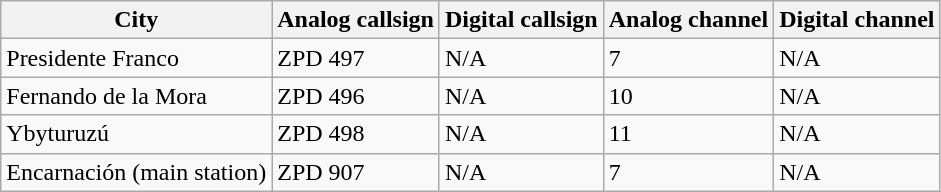<table class="wikitable">
<tr>
<th>City</th>
<th>Analog callsign</th>
<th>Digital callsign</th>
<th>Analog channel</th>
<th>Digital channel</th>
</tr>
<tr>
<td>Presidente Franco</td>
<td>ZPD 497</td>
<td>N/A</td>
<td>7</td>
<td>N/A</td>
</tr>
<tr>
<td>Fernando de la Mora</td>
<td>ZPD 496</td>
<td>N/A</td>
<td>10</td>
<td>N/A</td>
</tr>
<tr>
<td>Ybyturuzú</td>
<td>ZPD 498</td>
<td>N/A</td>
<td>11</td>
<td>N/A</td>
</tr>
<tr>
<td>Encarnación (main station)</td>
<td>ZPD 907</td>
<td>N/A</td>
<td>7</td>
<td>N/A</td>
</tr>
</table>
